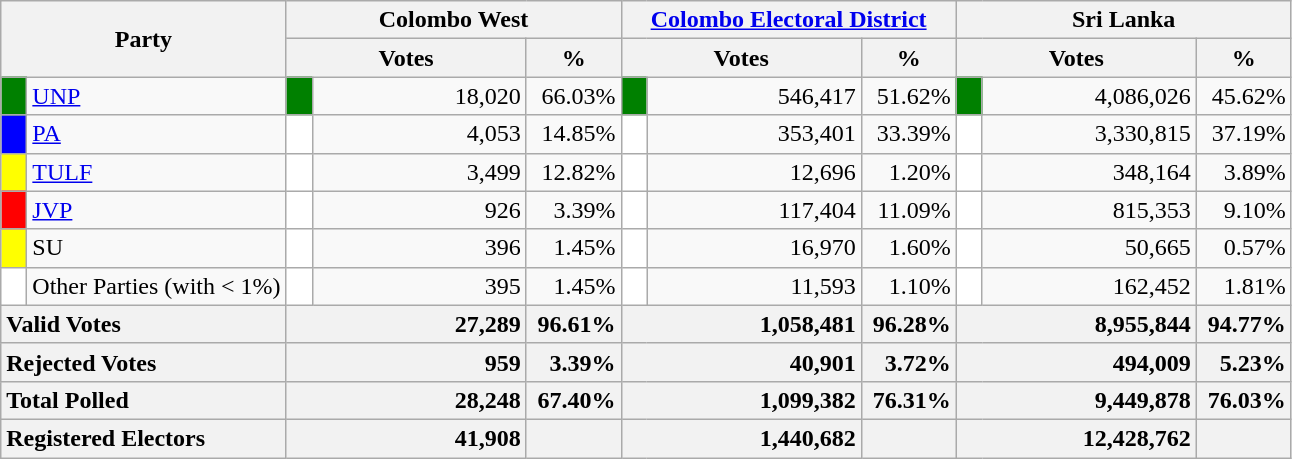<table class="wikitable">
<tr>
<th colspan="2" width="144px"rowspan="2">Party</th>
<th colspan="3" width="216px">Colombo West</th>
<th colspan="3" width="216px"><a href='#'>Colombo Electoral District</a></th>
<th colspan="3" width="216px">Sri Lanka</th>
</tr>
<tr>
<th colspan="2" width="144px">Votes</th>
<th>%</th>
<th colspan="2" width="144px">Votes</th>
<th>%</th>
<th colspan="2" width="144px">Votes</th>
<th>%</th>
</tr>
<tr>
<td style="background-color:green;" width="10px"></td>
<td style="text-align:left;"><a href='#'>UNP</a></td>
<td style="background-color:green;" width="10px"></td>
<td style="text-align:right;">18,020</td>
<td style="text-align:right;">66.03%</td>
<td style="background-color:green;" width="10px"></td>
<td style="text-align:right;">546,417</td>
<td style="text-align:right;">51.62%</td>
<td style="background-color:green;" width="10px"></td>
<td style="text-align:right;">4,086,026</td>
<td style="text-align:right;">45.62%</td>
</tr>
<tr>
<td style="background-color:blue;" width="10px"></td>
<td style="text-align:left;"><a href='#'>PA</a></td>
<td style="background-color:white;" width="10px"></td>
<td style="text-align:right;">4,053</td>
<td style="text-align:right;">14.85%</td>
<td style="background-color:white;" width="10px"></td>
<td style="text-align:right;">353,401</td>
<td style="text-align:right;">33.39%</td>
<td style="background-color:white;" width="10px"></td>
<td style="text-align:right;">3,330,815</td>
<td style="text-align:right;">37.19%</td>
</tr>
<tr>
<td style="background-color:yellow;" width="10px"></td>
<td style="text-align:left;"><a href='#'>TULF</a></td>
<td style="background-color:white;" width="10px"></td>
<td style="text-align:right;">3,499</td>
<td style="text-align:right;">12.82%</td>
<td style="background-color:white;" width="10px"></td>
<td style="text-align:right;">12,696</td>
<td style="text-align:right;">1.20%</td>
<td style="background-color:white;" width="10px"></td>
<td style="text-align:right;">348,164</td>
<td style="text-align:right;">3.89%</td>
</tr>
<tr>
<td style="background-color:red;" width="10px"></td>
<td style="text-align:left;"><a href='#'>JVP</a></td>
<td style="background-color:white;" width="10px"></td>
<td style="text-align:right;">926</td>
<td style="text-align:right;">3.39%</td>
<td style="background-color:white;" width="10px"></td>
<td style="text-align:right;">117,404</td>
<td style="text-align:right;">11.09%</td>
<td style="background-color:white;" width="10px"></td>
<td style="text-align:right;">815,353</td>
<td style="text-align:right;">9.10%</td>
</tr>
<tr>
<td style="background-color:yellow;" width="10px"></td>
<td style="text-align:left;">SU</td>
<td style="background-color:white;" width="10px"></td>
<td style="text-align:right;">396</td>
<td style="text-align:right;">1.45%</td>
<td style="background-color:white;" width="10px"></td>
<td style="text-align:right;">16,970</td>
<td style="text-align:right;">1.60%</td>
<td style="background-color:white;" width="10px"></td>
<td style="text-align:right;">50,665</td>
<td style="text-align:right;">0.57%</td>
</tr>
<tr>
<td style="background-color:white;" width="10px"></td>
<td style="text-align:left;">Other Parties (with < 1%)</td>
<td style="background-color:white;" width="10px"></td>
<td style="text-align:right;">395</td>
<td style="text-align:right;">1.45%</td>
<td style="background-color:white;" width="10px"></td>
<td style="text-align:right;">11,593</td>
<td style="text-align:right;">1.10%</td>
<td style="background-color:white;" width="10px"></td>
<td style="text-align:right;">162,452</td>
<td style="text-align:right;">1.81%</td>
</tr>
<tr>
<th colspan="2" width="144px"style="text-align:left;">Valid Votes</th>
<th style="text-align:right;"colspan="2" width="144px">27,289</th>
<th style="text-align:right;">96.61%</th>
<th style="text-align:right;"colspan="2" width="144px">1,058,481</th>
<th style="text-align:right;">96.28%</th>
<th style="text-align:right;"colspan="2" width="144px">8,955,844</th>
<th style="text-align:right;">94.77%</th>
</tr>
<tr>
<th colspan="2" width="144px"style="text-align:left;">Rejected Votes</th>
<th style="text-align:right;"colspan="2" width="144px">959</th>
<th style="text-align:right;">3.39%</th>
<th style="text-align:right;"colspan="2" width="144px">40,901</th>
<th style="text-align:right;">3.72%</th>
<th style="text-align:right;"colspan="2" width="144px">494,009</th>
<th style="text-align:right;">5.23%</th>
</tr>
<tr>
<th colspan="2" width="144px"style="text-align:left;">Total Polled</th>
<th style="text-align:right;"colspan="2" width="144px">28,248</th>
<th style="text-align:right;">67.40%</th>
<th style="text-align:right;"colspan="2" width="144px">1,099,382</th>
<th style="text-align:right;">76.31%</th>
<th style="text-align:right;"colspan="2" width="144px">9,449,878</th>
<th style="text-align:right;">76.03%</th>
</tr>
<tr>
<th colspan="2" width="144px"style="text-align:left;">Registered Electors</th>
<th style="text-align:right;"colspan="2" width="144px">41,908</th>
<th></th>
<th style="text-align:right;"colspan="2" width="144px">1,440,682</th>
<th></th>
<th style="text-align:right;"colspan="2" width="144px">12,428,762</th>
<th></th>
</tr>
</table>
